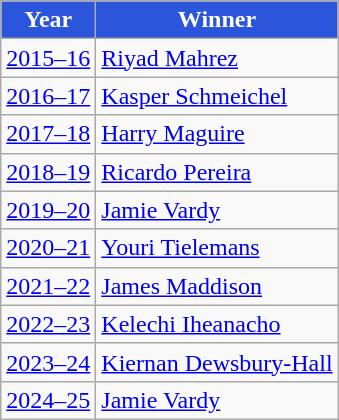<table class="wikitable">
<tr>
<th style="color:white; background:#2B55DB;">Year</th>
<th style="color:white; background:#2B55DB;">Winner</th>
</tr>
<tr>
<td><a href='#'>2015–16</a></td>
<td> <a href='#'>Riyad Mahrez</a></td>
</tr>
<tr>
<td><a href='#'>2016–17</a></td>
<td> <a href='#'>Kasper Schmeichel</a></td>
</tr>
<tr>
<td><a href='#'>2017–18</a></td>
<td> <a href='#'>Harry Maguire</a></td>
</tr>
<tr>
<td><a href='#'>2018–19</a></td>
<td> <a href='#'>Ricardo Pereira</a></td>
</tr>
<tr>
<td><a href='#'>2019–20</a></td>
<td> <a href='#'>Jamie Vardy</a></td>
</tr>
<tr>
<td><a href='#'>2020–21</a></td>
<td> <a href='#'>Youri Tielemans</a></td>
</tr>
<tr>
<td><a href='#'>2021–22</a></td>
<td> <a href='#'>James Maddison</a></td>
</tr>
<tr>
<td><a href='#'>2022–23</a></td>
<td> <a href='#'>Kelechi Iheanacho</a></td>
</tr>
<tr>
<td><a href='#'>2023–24</a></td>
<td> <a href='#'>Kiernan Dewsbury-Hall</a></td>
</tr>
<tr>
<td><a href='#'>2024–25</a></td>
<td> <a href='#'>Jamie Vardy</a></td>
</tr>
</table>
